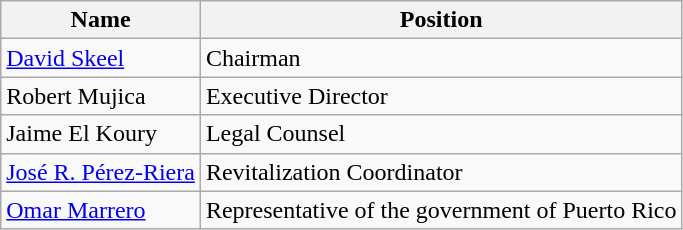<table class="wikitable sortable mw-collapsible">
<tr>
<th>Name</th>
<th>Position</th>
</tr>
<tr>
<td><a href='#'>David Skeel</a></td>
<td>Chairman</td>
</tr>
<tr>
<td>Robert Mujica</td>
<td>Executive Director</td>
</tr>
<tr>
<td>Jaime El Koury</td>
<td>Legal Counsel</td>
</tr>
<tr>
<td><a href='#'>José R. Pérez-Riera</a></td>
<td>Revitalization Coordinator</td>
</tr>
<tr>
<td><a href='#'>Omar Marrero</a></td>
<td>Representative of the government of Puerto Rico</td>
</tr>
</table>
